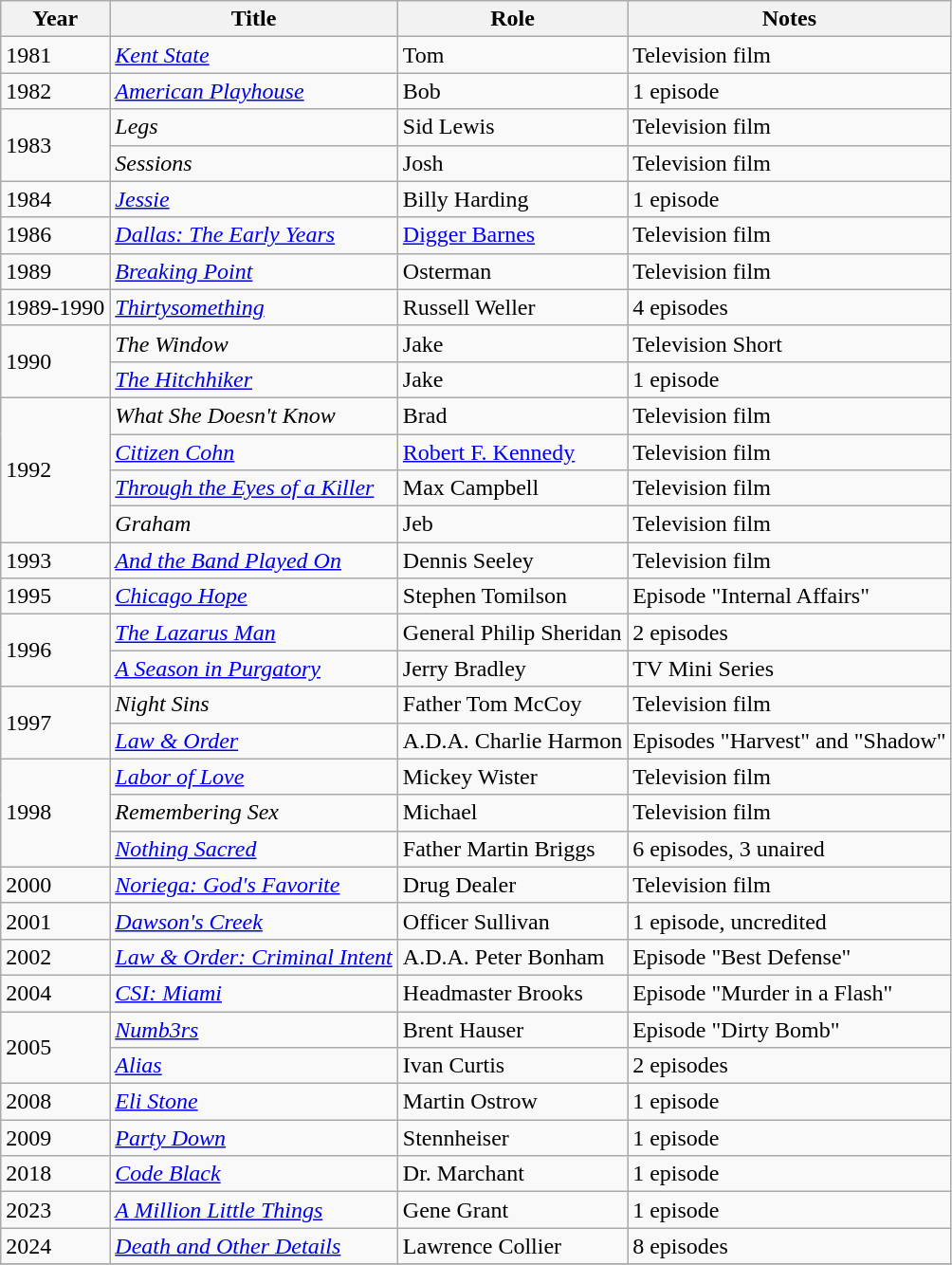<table class="wikitable sortable">
<tr>
<th>Year</th>
<th>Title</th>
<th>Role</th>
<th>Notes</th>
</tr>
<tr>
<td>1981</td>
<td><em><a href='#'>Kent State</a></em></td>
<td>Tom</td>
<td>Television film</td>
</tr>
<tr>
<td>1982</td>
<td><em><a href='#'>American Playhouse</a></em></td>
<td>Bob</td>
<td>1 episode</td>
</tr>
<tr>
<td rowspan="2">1983</td>
<td><em>Legs</em></td>
<td>Sid Lewis</td>
<td>Television film</td>
</tr>
<tr>
<td><em>Sessions</em></td>
<td>Josh</td>
<td>Television film</td>
</tr>
<tr>
<td>1984</td>
<td><em><a href='#'>Jessie</a></em></td>
<td>Billy Harding</td>
<td>1 episode</td>
</tr>
<tr>
<td>1986</td>
<td><em><a href='#'>Dallas: The Early Years</a></em></td>
<td><a href='#'>Digger Barnes</a></td>
<td>Television film</td>
</tr>
<tr>
<td>1989</td>
<td><em><a href='#'>Breaking Point</a></em></td>
<td>Osterman</td>
<td>Television film</td>
</tr>
<tr>
<td>1989-1990</td>
<td><em><a href='#'>Thirtysomething</a></em></td>
<td>Russell Weller</td>
<td>4 episodes</td>
</tr>
<tr>
<td rowspan="2">1990</td>
<td><em>The Window</em></td>
<td>Jake</td>
<td>Television Short</td>
</tr>
<tr>
<td><em><a href='#'>The Hitchhiker</a></em></td>
<td>Jake</td>
<td>1 episode</td>
</tr>
<tr>
<td rowspan="4">1992</td>
<td><em>What She Doesn't Know</em></td>
<td>Brad</td>
<td>Television film</td>
</tr>
<tr>
<td><em><a href='#'>Citizen Cohn</a></em></td>
<td><a href='#'>Robert F. Kennedy</a></td>
<td>Television film</td>
</tr>
<tr>
<td><em><a href='#'>Through the Eyes of a Killer</a></em></td>
<td>Max Campbell</td>
<td>Television film</td>
</tr>
<tr>
<td><em>Graham</em></td>
<td>Jeb</td>
<td>Television film</td>
</tr>
<tr>
<td>1993</td>
<td><em><a href='#'>And the Band Played On</a></em></td>
<td>Dennis Seeley</td>
<td>Television film</td>
</tr>
<tr>
<td>1995</td>
<td><em><a href='#'>Chicago Hope</a></em></td>
<td>Stephen Tomilson</td>
<td>Episode "Internal Affairs"</td>
</tr>
<tr>
<td rowspan="2">1996</td>
<td><em><a href='#'>The Lazarus Man</a></em></td>
<td>General Philip Sheridan</td>
<td>2 episodes</td>
</tr>
<tr>
<td><em><a href='#'>A Season in Purgatory</a></em></td>
<td>Jerry Bradley</td>
<td>TV Mini Series</td>
</tr>
<tr>
<td rowspan="2">1997</td>
<td><em>Night Sins</em></td>
<td>Father Tom McCoy</td>
<td>Television film</td>
</tr>
<tr>
<td><em><a href='#'>Law & Order</a></em></td>
<td>A.D.A. Charlie Harmon</td>
<td>Episodes "Harvest" and "Shadow"</td>
</tr>
<tr>
<td rowspan="3">1998</td>
<td><em><a href='#'>Labor of Love</a></em></td>
<td>Mickey Wister</td>
<td>Television film</td>
</tr>
<tr>
<td><em>Remembering Sex</em></td>
<td>Michael</td>
<td>Television film</td>
</tr>
<tr>
<td><em><a href='#'>Nothing Sacred</a></em></td>
<td>Father Martin Briggs</td>
<td>6 episodes, 3 unaired</td>
</tr>
<tr>
<td>2000</td>
<td><em><a href='#'>Noriega: God's Favorite</a></em></td>
<td>Drug Dealer</td>
<td>Television film</td>
</tr>
<tr>
<td>2001</td>
<td><em><a href='#'>Dawson's Creek</a></em></td>
<td>Officer Sullivan</td>
<td>1 episode, uncredited</td>
</tr>
<tr>
<td>2002</td>
<td><em><a href='#'>Law & Order: Criminal Intent</a></em></td>
<td>A.D.A. Peter Bonham</td>
<td>Episode "Best Defense"</td>
</tr>
<tr>
<td>2004</td>
<td><em><a href='#'>CSI: Miami</a></em></td>
<td>Headmaster Brooks</td>
<td>Episode "Murder in a Flash"</td>
</tr>
<tr>
<td rowspan="2">2005</td>
<td><em><a href='#'>Numb3rs</a></em></td>
<td>Brent Hauser</td>
<td>Episode "Dirty Bomb"</td>
</tr>
<tr>
<td><em><a href='#'>Alias</a></em></td>
<td>Ivan Curtis</td>
<td>2 episodes</td>
</tr>
<tr>
<td>2008</td>
<td><em><a href='#'>Eli Stone</a></em></td>
<td>Martin Ostrow</td>
<td>1 episode</td>
</tr>
<tr>
<td>2009</td>
<td><em><a href='#'>Party Down</a></em></td>
<td>Stennheiser</td>
<td>1 episode</td>
</tr>
<tr>
<td>2018</td>
<td><em><a href='#'>Code Black</a></em></td>
<td>Dr. Marchant</td>
<td>1 episode</td>
</tr>
<tr>
<td>2023</td>
<td><em><a href='#'>A Million Little Things</a></em></td>
<td>Gene Grant</td>
<td>1 episode</td>
</tr>
<tr>
<td>2024</td>
<td><em><a href='#'>Death and Other Details</a></em></td>
<td>Lawrence Collier</td>
<td>8 episodes</td>
</tr>
<tr>
</tr>
</table>
